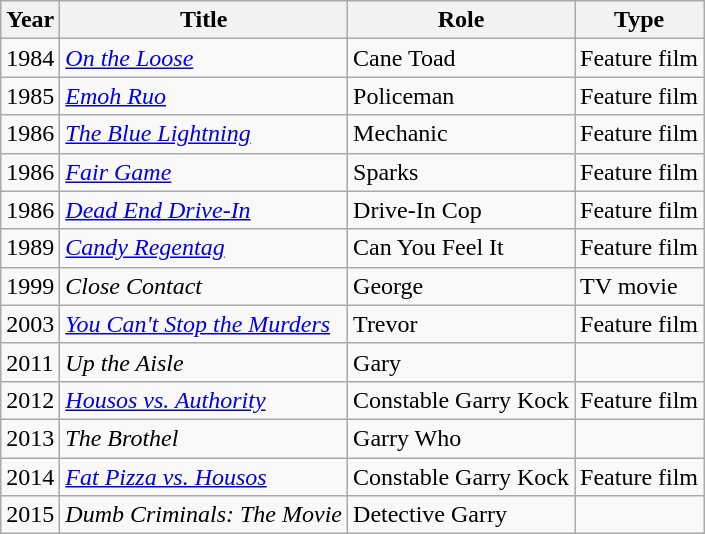<table class="wikitable" border="1">
<tr>
<th>Year</th>
<th>Title</th>
<th>Role</th>
<th>Type</th>
</tr>
<tr>
<td>1984</td>
<td><em><a href='#'>On the Loose</a></em></td>
<td>Cane Toad</td>
<td>Feature film</td>
</tr>
<tr>
<td>1985</td>
<td><em><a href='#'>Emoh Ruo</a></em></td>
<td>Policeman</td>
<td>Feature film</td>
</tr>
<tr>
<td>1986</td>
<td><em><a href='#'>The Blue Lightning</a></em></td>
<td>Mechanic</td>
<td>Feature film</td>
</tr>
<tr>
<td>1986</td>
<td><em><a href='#'>Fair Game</a></em></td>
<td>Sparks</td>
<td>Feature film</td>
</tr>
<tr>
<td>1986</td>
<td><em><a href='#'>Dead End Drive-In</a></em></td>
<td>Drive-In Cop</td>
<td>Feature film</td>
</tr>
<tr>
<td>1989</td>
<td><em><a href='#'>Candy Regentag</a></em></td>
<td>Can You Feel It</td>
<td>Feature film</td>
</tr>
<tr>
<td>1999</td>
<td><em>Close Contact</em></td>
<td>George</td>
<td>TV movie</td>
</tr>
<tr>
<td>2003</td>
<td><em><a href='#'>You Can't Stop the Murders</a></em></td>
<td>Trevor</td>
<td>Feature film</td>
</tr>
<tr>
<td>2011</td>
<td><em>Up the Aisle</em></td>
<td>Gary</td>
<td></td>
</tr>
<tr>
<td>2012</td>
<td><em><a href='#'>Housos vs. Authority</a></em></td>
<td>Constable Garry Kock</td>
<td>Feature film</td>
</tr>
<tr>
<td>2013</td>
<td><em>The Brothel</em></td>
<td>Garry Who</td>
<td></td>
</tr>
<tr>
<td>2014</td>
<td><em><a href='#'>Fat Pizza vs. Housos</a></em></td>
<td>Constable Garry Kock</td>
<td>Feature film</td>
</tr>
<tr>
<td>2015</td>
<td><em>Dumb Criminals: The Movie</em></td>
<td>Detective Garry</td>
<td></td>
</tr>
</table>
